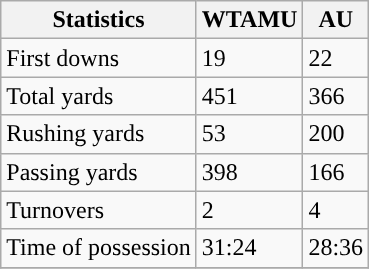<table class="wikitable">
<tr>
<th>Statistics</th>
<th>WTAMU</th>
<th>AU</th>
</tr>
<tr>
<td>First downs</td>
<td>19</td>
<td>22</td>
</tr>
<tr>
<td>Total yards</td>
<td>451</td>
<td>366</td>
</tr>
<tr>
<td>Rushing yards</td>
<td>53</td>
<td>200</td>
</tr>
<tr>
<td>Passing yards</td>
<td>398</td>
<td>166</td>
</tr>
<tr>
<td>Turnovers</td>
<td>2</td>
<td>4</td>
</tr>
<tr>
<td>Time of possession</td>
<td>31:24</td>
<td>28:36</td>
</tr>
<tr>
</tr>
</table>
